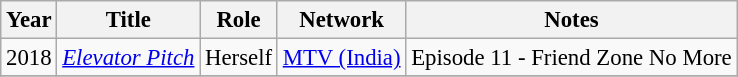<table class="wikitable" style="font-size: 95%;">
<tr>
<th>Year</th>
<th>Title</th>
<th>Role</th>
<th>Network</th>
<th>Notes</th>
</tr>
<tr>
<td>2018</td>
<td><a href='#'><em>Elevator Pitch</em></a></td>
<td>Herself</td>
<td><a href='#'>MTV (India)</a></td>
<td>Episode 11 - Friend Zone No More</td>
</tr>
<tr>
</tr>
</table>
